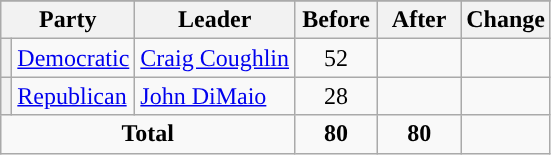<table class="wikitable" style="text-align:center;">
<tr>
</tr>
<tr>
<th colspan="2">Party</th>
<th>Leader</th>
<th style="width:3em">Before</th>
<th style="width:3em">After</th>
<th style="width:3em">Change</th>
</tr>
<tr>
<th style="background-color:"></th>
<td style="text-align:left;"><a href='#'>Democratic</a></td>
<td style="text-align:left;"><a href='#'>Craig Coughlin</a></td>
<td>52</td>
<td></td>
<td></td>
</tr>
<tr>
<th style="background-color:"></th>
<td style="text-align:left;"><a href='#'>Republican</a></td>
<td style="text-align:left;"><a href='#'>John DiMaio</a></td>
<td>28</td>
<td></td>
<td></td>
</tr>
<tr>
<td colspan="3"><strong>Total</strong></td>
<td><strong>80</strong></td>
<td><strong>80</strong></td>
<td></td>
</tr>
</table>
